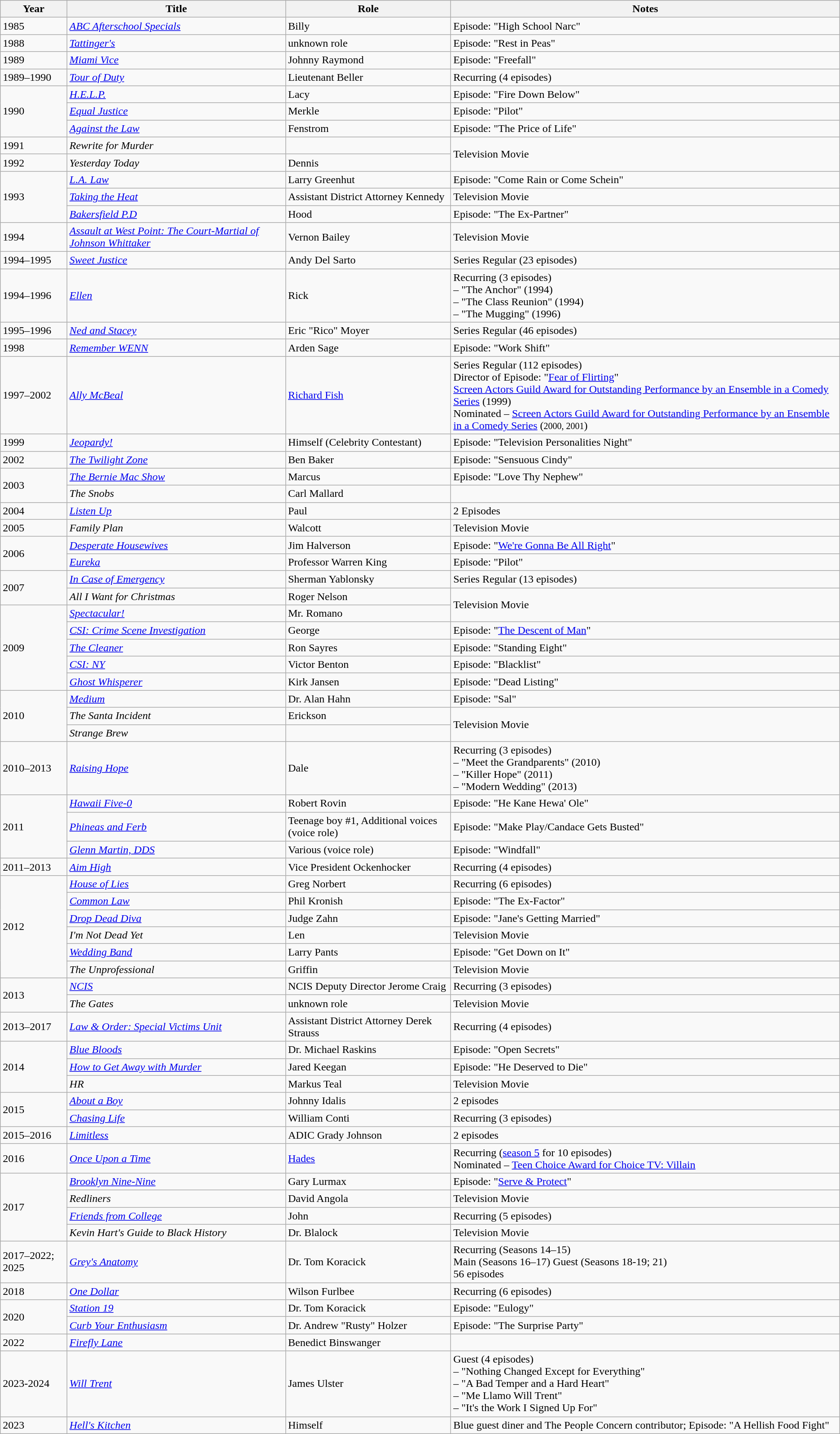<table class="wikitable sortable">
<tr>
<th>Year</th>
<th>Title</th>
<th>Role</th>
<th>Notes</th>
</tr>
<tr>
<td>1985</td>
<td><a href='#'><em>ABC Afterschool Specials</em></a></td>
<td>Billy</td>
<td>Episode: "High School Narc"</td>
</tr>
<tr>
<td>1988</td>
<td><em><a href='#'>Tattinger's</a></em></td>
<td>unknown role</td>
<td>Episode: "Rest in Peas"</td>
</tr>
<tr>
<td>1989</td>
<td><em><a href='#'>Miami Vice</a></em></td>
<td>Johnny Raymond</td>
<td>Episode: "Freefall"</td>
</tr>
<tr>
<td>1989–1990</td>
<td><em><a href='#'>Tour of Duty</a></em></td>
<td>Lieutenant Beller</td>
<td>Recurring (4 episodes)</td>
</tr>
<tr>
<td rowspan="3">1990</td>
<td><em><a href='#'>H.E.L.P.</a></em></td>
<td>Lacy</td>
<td>Episode: "Fire Down Below"</td>
</tr>
<tr>
<td><em><a href='#'>Equal Justice</a></em></td>
<td>Merkle</td>
<td>Episode: "Pilot"</td>
</tr>
<tr>
<td><em><a href='#'>Against the Law</a></em></td>
<td>Fenstrom</td>
<td>Episode: "The Price of Life"</td>
</tr>
<tr>
<td>1991</td>
<td><em>Rewrite for Murder</em></td>
<td></td>
<td rowspan="2">Television Movie</td>
</tr>
<tr>
<td>1992</td>
<td><em>Yesterday Today</em></td>
<td>Dennis</td>
</tr>
<tr>
<td rowspan="3">1993</td>
<td><em><a href='#'>L.A. Law</a></em></td>
<td>Larry Greenhut</td>
<td>Episode: "Come Rain or Come Schein"</td>
</tr>
<tr>
<td><em><a href='#'>Taking the Heat</a></em></td>
<td>Assistant District Attorney Kennedy</td>
<td>Television Movie</td>
</tr>
<tr>
<td><em><a href='#'>Bakersfield P.D</a></em></td>
<td>Hood</td>
<td>Episode: "The Ex-Partner"</td>
</tr>
<tr>
<td>1994</td>
<td><em><a href='#'>Assault at West Point: The Court-Martial of Johnson Whittaker</a></em></td>
<td>Vernon Bailey</td>
<td>Television Movie</td>
</tr>
<tr>
<td>1994–1995</td>
<td><em><a href='#'>Sweet Justice</a></em></td>
<td>Andy Del Sarto</td>
<td>Series Regular (23 episodes)</td>
</tr>
<tr>
<td>1994–1996</td>
<td><em><a href='#'>Ellen</a></em></td>
<td>Rick</td>
<td>Recurring (3 episodes)<br>– "The Anchor" (1994)<br>– "The Class Reunion" (1994)<br>– "The Mugging" (1996)</td>
</tr>
<tr>
<td>1995–1996</td>
<td><em><a href='#'>Ned and Stacey</a></em></td>
<td>Eric "Rico" Moyer</td>
<td>Series Regular (46 episodes)</td>
</tr>
<tr>
<td>1998</td>
<td><em><a href='#'>Remember WENN</a></em></td>
<td>Arden Sage</td>
<td>Episode: "Work Shift"</td>
</tr>
<tr>
<td>1997–2002</td>
<td><em><a href='#'>Ally McBeal</a></em></td>
<td><a href='#'>Richard Fish</a></td>
<td>Series Regular (112 episodes)<br>Director of Episode: "<a href='#'>Fear of Flirting</a>"<br><a href='#'>Screen Actors Guild Award for Outstanding Performance by an Ensemble in a Comedy Series</a> (1999)<br>Nominated – <a href='#'>Screen Actors Guild Award for Outstanding Performance by an Ensemble in a Comedy Series</a> (<small>2000, 2001</small>)</td>
</tr>
<tr>
<td>1999</td>
<td><em><a href='#'>Jeopardy!</a></em></td>
<td>Himself (Celebrity Contestant)</td>
<td>Episode: "Television Personalities Night"</td>
</tr>
<tr>
<td>2002</td>
<td><em><a href='#'>The Twilight Zone</a></em></td>
<td>Ben Baker</td>
<td>Episode: "Sensuous Cindy"</td>
</tr>
<tr>
<td rowspan="2">2003</td>
<td><em><a href='#'>The Bernie Mac Show</a></em></td>
<td>Marcus</td>
<td>Episode: "Love Thy Nephew"</td>
</tr>
<tr>
<td><em>The Snobs</em></td>
<td>Carl Mallard</td>
<td></td>
</tr>
<tr>
<td>2004</td>
<td><em><a href='#'>Listen Up</a></em></td>
<td>Paul</td>
<td>2 Episodes</td>
</tr>
<tr>
<td>2005</td>
<td><em>Family Plan</em></td>
<td>Walcott</td>
<td>Television Movie</td>
</tr>
<tr>
<td rowspan="2">2006</td>
<td><em><a href='#'>Desperate Housewives</a></em></td>
<td>Jim Halverson</td>
<td>Episode: "<a href='#'>We're Gonna Be All Right</a>"</td>
</tr>
<tr>
<td><em><a href='#'>Eureka</a></em></td>
<td>Professor Warren King</td>
<td>Episode: "Pilot"</td>
</tr>
<tr>
<td rowspan="2">2007</td>
<td><em><a href='#'>In Case of Emergency</a></em></td>
<td>Sherman Yablonsky</td>
<td>Series Regular (13 episodes)</td>
</tr>
<tr>
<td><em>All I Want for Christmas</em></td>
<td>Roger Nelson</td>
<td rowspan="2">Television Movie</td>
</tr>
<tr>
<td rowspan="5">2009</td>
<td><em><a href='#'>Spectacular!</a></em></td>
<td>Mr. Romano</td>
</tr>
<tr>
<td><em><a href='#'>CSI: Crime Scene Investigation</a></em></td>
<td>George</td>
<td>Episode: "<a href='#'>The Descent of Man</a>"</td>
</tr>
<tr>
<td><em><a href='#'>The Cleaner</a></em></td>
<td>Ron Sayres</td>
<td>Episode: "Standing Eight"</td>
</tr>
<tr>
<td><em><a href='#'>CSI: NY</a></em></td>
<td>Victor Benton</td>
<td>Episode: "Blacklist"</td>
</tr>
<tr>
<td><em><a href='#'>Ghost Whisperer</a></em></td>
<td>Kirk Jansen</td>
<td>Episode: "Dead Listing"</td>
</tr>
<tr>
<td rowspan="3">2010</td>
<td><em><a href='#'>Medium</a></em></td>
<td>Dr. Alan Hahn</td>
<td>Episode: "Sal"</td>
</tr>
<tr>
<td><em>The Santa Incident</em></td>
<td>Erickson</td>
<td rowspan="2">Television Movie</td>
</tr>
<tr>
<td><em>Strange Brew</em></td>
<td></td>
</tr>
<tr>
<td>2010–2013</td>
<td><em><a href='#'>Raising Hope</a></em></td>
<td>Dale</td>
<td>Recurring (3 episodes)<br>– "Meet the Grandparents" (2010)<br>– "Killer Hope" (2011)<br>– "Modern Wedding" (2013)</td>
</tr>
<tr>
<td rowspan="3">2011</td>
<td><em><a href='#'>Hawaii Five-0</a></em></td>
<td>Robert Rovin</td>
<td>Episode: "He Kane Hewa' Ole"</td>
</tr>
<tr>
<td><em><a href='#'>Phineas and Ferb</a></em></td>
<td>Teenage boy #1, Additional voices (voice role)</td>
<td>Episode: "Make Play/Candace Gets Busted"</td>
</tr>
<tr>
<td><em><a href='#'>Glenn Martin, DDS</a></em></td>
<td>Various (voice role)</td>
<td>Episode: "Windfall"</td>
</tr>
<tr>
<td>2011–2013</td>
<td><em><a href='#'>Aim High</a></em></td>
<td>Vice President Ockenhocker</td>
<td>Recurring (4 episodes)</td>
</tr>
<tr>
<td rowspan="6">2012</td>
<td><em><a href='#'>House of Lies</a></em></td>
<td>Greg Norbert</td>
<td>Recurring (6 episodes)</td>
</tr>
<tr>
<td><em><a href='#'>Common Law</a></em></td>
<td>Phil Kronish</td>
<td>Episode: "The Ex-Factor"</td>
</tr>
<tr>
<td><em><a href='#'>Drop Dead Diva</a></em></td>
<td>Judge Zahn</td>
<td>Episode: "Jane's Getting Married"</td>
</tr>
<tr>
<td><em>I'm Not Dead Yet</em></td>
<td>Len</td>
<td>Television Movie</td>
</tr>
<tr>
<td><em><a href='#'>Wedding Band</a></em></td>
<td>Larry Pants</td>
<td>Episode: "Get Down on It"</td>
</tr>
<tr>
<td><em>The Unprofessional</em></td>
<td>Griffin</td>
<td>Television Movie</td>
</tr>
<tr>
<td rowspan="2">2013</td>
<td><em><a href='#'>NCIS</a></em></td>
<td>NCIS Deputy Director Jerome Craig</td>
<td>Recurring (3 episodes)</td>
</tr>
<tr>
<td><em>The Gates</em></td>
<td>unknown role</td>
<td>Television Movie</td>
</tr>
<tr>
<td>2013–2017</td>
<td><em><a href='#'>Law & Order: Special Victims Unit</a></em></td>
<td>Assistant District Attorney Derek Strauss</td>
<td>Recurring (4 episodes)</td>
</tr>
<tr>
<td rowspan="3">2014</td>
<td><em><a href='#'>Blue Bloods</a></em></td>
<td>Dr. Michael Raskins</td>
<td>Episode: "Open Secrets"</td>
</tr>
<tr>
<td><em><a href='#'>How to Get Away with Murder</a></em></td>
<td>Jared Keegan</td>
<td>Episode: "He Deserved to Die"</td>
</tr>
<tr>
<td><em>HR</em></td>
<td>Markus Teal</td>
<td>Television Movie</td>
</tr>
<tr>
<td rowspan="2">2015</td>
<td><em><a href='#'>About a Boy</a></em></td>
<td>Johnny Idalis</td>
<td>2 episodes</td>
</tr>
<tr>
<td><em><a href='#'>Chasing Life</a></em></td>
<td>William Conti</td>
<td>Recurring (3 episodes)</td>
</tr>
<tr>
<td>2015–2016</td>
<td><em><a href='#'>Limitless</a></em></td>
<td>ADIC Grady Johnson</td>
<td>2 episodes</td>
</tr>
<tr>
<td>2016</td>
<td><em><a href='#'>Once Upon a Time</a></em></td>
<td><a href='#'>Hades</a></td>
<td>Recurring (<a href='#'>season 5</a> for 10 episodes)<br>Nominated – <a href='#'>Teen Choice Award for Choice TV: Villain</a></td>
</tr>
<tr>
<td rowspan="4">2017</td>
<td><em><a href='#'>Brooklyn Nine-Nine</a></em></td>
<td>Gary Lurmax</td>
<td>Episode: "<a href='#'>Serve & Protect</a>"</td>
</tr>
<tr>
<td><em>Redliners</em></td>
<td>David Angola</td>
<td>Television Movie</td>
</tr>
<tr>
<td><em><a href='#'>Friends from College</a></em></td>
<td>John</td>
<td>Recurring (5 episodes)</td>
</tr>
<tr>
<td><em>Kevin Hart's Guide to Black History</em></td>
<td>Dr. Blalock</td>
<td>Television Movie</td>
</tr>
<tr>
<td>2017–2022; 2025</td>
<td><em><a href='#'>Grey's Anatomy</a></em></td>
<td>Dr. Tom Koracick</td>
<td>Recurring (Seasons 14–15)<br>Main (Seasons 16–17) Guest (Seasons 18-19; 21)<br>56 episodes</td>
</tr>
<tr>
<td>2018</td>
<td><em><a href='#'>One Dollar</a></em></td>
<td>Wilson Furlbee</td>
<td>Recurring (6 episodes)</td>
</tr>
<tr>
<td rowspan="2">2020</td>
<td><em><a href='#'>Station 19</a></em></td>
<td>Dr. Tom Koracick</td>
<td>Episode: "Eulogy"</td>
</tr>
<tr>
<td><em><a href='#'>Curb Your Enthusiasm</a></em></td>
<td>Dr. Andrew "Rusty" Holzer</td>
<td>Episode: "The Surprise Party"</td>
</tr>
<tr>
<td>2022</td>
<td><em><a href='#'>Firefly Lane</a></em></td>
<td>Benedict Binswanger</td>
</tr>
<tr>
<td>2023-2024</td>
<td><em><a href='#'>Will Trent</a></em></td>
<td>James Ulster</td>
<td>Guest (4 episodes)<br>– "Nothing Changed Except for Everything"<br>– "A Bad Temper and a Hard Heart"<br>– "Me Llamo Will Trent"<br>– "It's the Work I Signed Up For"</td>
</tr>
<tr>
<td>2023</td>
<td><em><a href='#'>Hell's Kitchen</a></em></td>
<td>Himself</td>
<td>Blue guest diner and The People Concern contributor; Episode: "A Hellish Food Fight"</td>
</tr>
</table>
